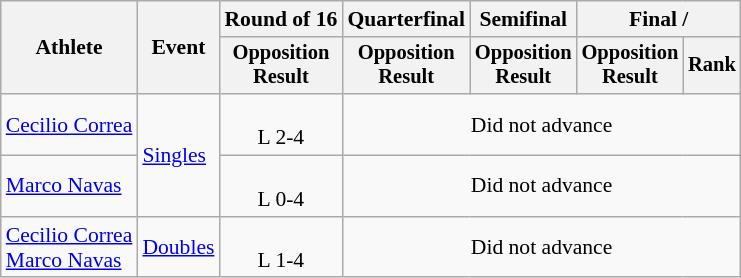<table class=wikitable style=font-size:90%;text-align:center>
<tr>
<th rowspan=2>Athlete</th>
<th rowspan=2>Event</th>
<th>Round of 16</th>
<th>Quarterfinal</th>
<th>Semifinal</th>
<th colspan=2>Final / </th>
</tr>
<tr style=font-size:95%>
<th>Opposition<br>Result</th>
<th>Opposition<br>Result</th>
<th>Opposition<br>Result</th>
<th>Opposition<br>Result</th>
<th>Rank</th>
</tr>
<tr>
<td align=left><a href='#'>Cecilio Correa</a></td>
<td align=left rowspan=2><a href='#'>Singles</a></td>
<td><br>L 2-4</td>
<td colspan=4>Did not advance</td>
</tr>
<tr>
<td align=left><a href='#'>Marco Navas</a></td>
<td><br>L 0-4</td>
<td colspan=4>Did not advance</td>
</tr>
<tr>
<td align=left><a href='#'>Cecilio Correa</a><br><a href='#'>Marco Navas</a></td>
<td align=left><a href='#'>Doubles</a></td>
<td><br>L 1-4</td>
<td colspan=4>Did not advance</td>
</tr>
</table>
